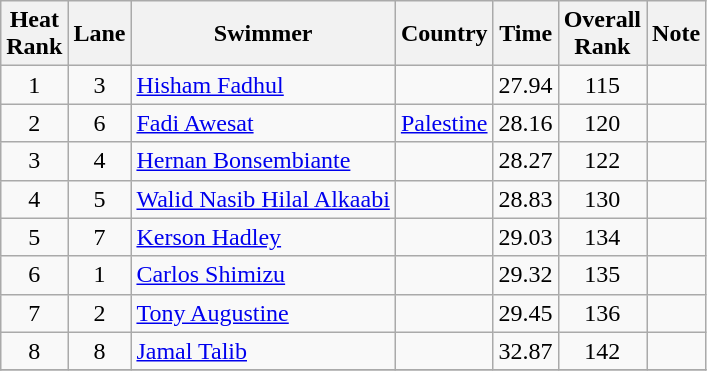<table class="wikitable" style="text-align:center">
<tr>
<th>Heat <br>Rank</th>
<th>Lane</th>
<th>Swimmer</th>
<th>Country</th>
<th>Time</th>
<th>Overall<br>Rank</th>
<th>Note</th>
</tr>
<tr>
<td>1</td>
<td>3</td>
<td align=left><a href='#'>Hisham Fadhul</a></td>
<td align=left></td>
<td>27.94</td>
<td>115</td>
<td></td>
</tr>
<tr>
<td>2</td>
<td>6</td>
<td align=left><a href='#'>Fadi Awesat</a></td>
<td align=left> <a href='#'>Palestine</a></td>
<td>28.16</td>
<td>120</td>
<td></td>
</tr>
<tr>
<td>3</td>
<td>4</td>
<td align=left><a href='#'>Hernan Bonsembiante</a></td>
<td align=left></td>
<td>28.27</td>
<td>122</td>
<td></td>
</tr>
<tr>
<td>4</td>
<td>5</td>
<td align=left><a href='#'>Walid Nasib Hilal Alkaabi</a></td>
<td align=left></td>
<td>28.83</td>
<td>130</td>
<td></td>
</tr>
<tr>
<td>5</td>
<td>7</td>
<td align=left><a href='#'>Kerson Hadley</a></td>
<td align=left></td>
<td>29.03</td>
<td>134</td>
<td></td>
</tr>
<tr>
<td>6</td>
<td>1</td>
<td align=left><a href='#'>Carlos Shimizu</a></td>
<td align=left></td>
<td>29.32</td>
<td>135</td>
<td></td>
</tr>
<tr>
<td>7</td>
<td>2</td>
<td align=left><a href='#'>Tony Augustine</a></td>
<td align=left></td>
<td>29.45</td>
<td>136</td>
<td></td>
</tr>
<tr>
<td>8</td>
<td>8</td>
<td align=left><a href='#'>Jamal Talib</a></td>
<td align=left></td>
<td>32.87</td>
<td>142</td>
<td></td>
</tr>
<tr>
</tr>
</table>
